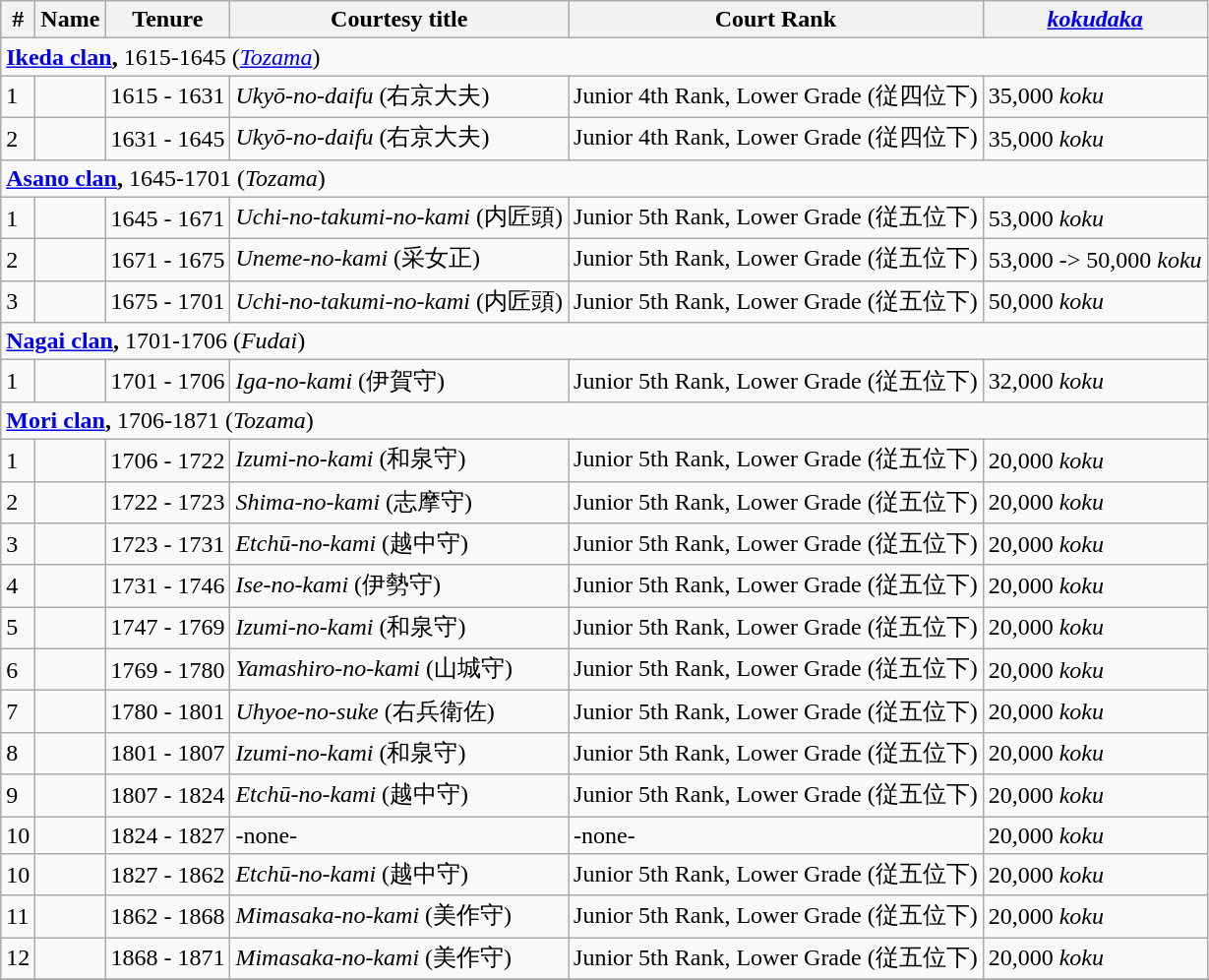<table class=wikitable>
<tr>
<th>#</th>
<th>Name</th>
<th>Tenure</th>
<th>Courtesy title</th>
<th>Court Rank</th>
<th><em><a href='#'>kokudaka</a></em></th>
</tr>
<tr>
<td colspan=6> <strong><a href='#'>Ikeda clan</a>,</strong> 1615-1645 (<em><a href='#'>Tozama</a></em>)</td>
</tr>
<tr>
<td>1</td>
<td></td>
<td>1615 - 1631</td>
<td><em>Ukyō-no-daifu</em> (右京大夫)</td>
<td>Junior 4th Rank, Lower Grade (従四位下)</td>
<td>35,000 <em>koku</em></td>
</tr>
<tr>
<td>2</td>
<td></td>
<td>1631 - 1645</td>
<td><em>Ukyō-no-daifu</em> (右京大夫)</td>
<td>Junior 4th Rank, Lower Grade (従四位下)</td>
<td>35,000 <em>koku</em></td>
</tr>
<tr>
<td colspan=6> <strong><a href='#'>Asano clan</a>,</strong> 1645-1701 (<em>Tozama</em>)</td>
</tr>
<tr>
<td>1</td>
<td></td>
<td>1645 - 1671</td>
<td><em>Uchi-no-takumi-no-kami</em> (内匠頭)</td>
<td>Junior 5th Rank, Lower Grade (従五位下)</td>
<td>53,000 <em>koku</em></td>
</tr>
<tr>
<td>2</td>
<td></td>
<td>1671 - 1675</td>
<td><em>Uneme-no-kami</em> (采女正)</td>
<td>Junior 5th Rank, Lower Grade (従五位下)</td>
<td>53,000 -> 50,000 <em>koku</em></td>
</tr>
<tr>
<td>3</td>
<td></td>
<td>1675 - 1701</td>
<td><em>Uchi-no-takumi-no-kami</em> (内匠頭)</td>
<td>Junior 5th Rank, Lower Grade (従五位下)</td>
<td>50,000 <em>koku</em></td>
</tr>
<tr>
<td colspan=6> <strong><a href='#'>Nagai clan</a>,</strong> 1701-1706 (<em>Fudai</em>)</td>
</tr>
<tr>
<td>1</td>
<td></td>
<td>1701 - 1706</td>
<td><em>Iga-no-kami</em> (伊賀守)</td>
<td>Junior 5th Rank, Lower Grade (従五位下)</td>
<td>32,000 <em>koku</em></td>
</tr>
<tr>
<td colspan=6> <strong><a href='#'>Mori clan</a>,</strong> 1706-1871 (<em>Tozama</em>)</td>
</tr>
<tr>
<td>1</td>
<td></td>
<td>1706 - 1722</td>
<td><em>Izumi-no-kami</em> (和泉守)</td>
<td>Junior 5th Rank, Lower Grade (従五位下)</td>
<td>20,000 <em>koku</em></td>
</tr>
<tr>
<td>2</td>
<td></td>
<td>1722 - 1723</td>
<td><em>Shima-no-kami</em> (志摩守)</td>
<td>Junior 5th Rank, Lower Grade (従五位下)</td>
<td>20,000 <em>koku</em></td>
</tr>
<tr>
<td>3</td>
<td></td>
<td>1723 - 1731</td>
<td><em>Etchū-no-kami</em> (越中守)</td>
<td>Junior 5th Rank, Lower Grade (従五位下)</td>
<td>20,000 <em>koku</em></td>
</tr>
<tr>
<td>4</td>
<td></td>
<td>1731 - 1746</td>
<td><em>Ise-no-kami</em> (伊勢守)</td>
<td>Junior 5th Rank, Lower Grade (従五位下)</td>
<td>20,000 <em>koku</em></td>
</tr>
<tr>
<td>5</td>
<td></td>
<td>1747 - 1769</td>
<td><em>Izumi-no-kami</em> (和泉守)</td>
<td>Junior 5th Rank, Lower Grade (従五位下)</td>
<td>20,000 <em>koku</em></td>
</tr>
<tr>
<td>6</td>
<td></td>
<td>1769 - 1780</td>
<td><em>Yamashiro-no-kami</em> (山城守)</td>
<td>Junior 5th Rank, Lower Grade (従五位下)</td>
<td>20,000 <em>koku</em></td>
</tr>
<tr>
<td>7</td>
<td></td>
<td>1780 - 1801</td>
<td><em>Uhyoe-no-suke</em> (右兵衛佐)</td>
<td>Junior 5th Rank, Lower Grade (従五位下)</td>
<td>20,000 <em>koku</em></td>
</tr>
<tr>
<td>8</td>
<td></td>
<td>1801 - 1807</td>
<td><em>Izumi-no-kami</em> (和泉守)</td>
<td>Junior 5th Rank, Lower Grade (従五位下)</td>
<td>20,000 <em>koku</em></td>
</tr>
<tr>
<td>9</td>
<td></td>
<td>1807 - 1824</td>
<td><em>Etchū-no-kami</em> (越中守)</td>
<td>Junior 5th Rank, Lower Grade (従五位下)</td>
<td>20,000 <em>koku</em></td>
</tr>
<tr>
<td>10</td>
<td></td>
<td>1824 - 1827</td>
<td>-none-</td>
<td>-none-</td>
<td>20,000 <em>koku</em></td>
</tr>
<tr>
<td>10</td>
<td></td>
<td>1827 - 1862</td>
<td><em>Etchū-no-kami</em> (越中守)</td>
<td>Junior 5th Rank, Lower Grade (従五位下)</td>
<td>20,000 <em>koku</em></td>
</tr>
<tr>
<td>11</td>
<td></td>
<td>1862 - 1868</td>
<td><em>Mimasaka-no-kami</em> (美作守)</td>
<td>Junior 5th Rank, Lower Grade (従五位下)</td>
<td>20,000 <em>koku</em></td>
</tr>
<tr>
<td>12</td>
<td></td>
<td>1868 - 1871</td>
<td><em>Mimasaka-no-kami</em> (美作守)</td>
<td>Junior 5th Rank, Lower Grade (従五位下)</td>
<td>20,000 <em>koku</em></td>
</tr>
<tr>
</tr>
</table>
